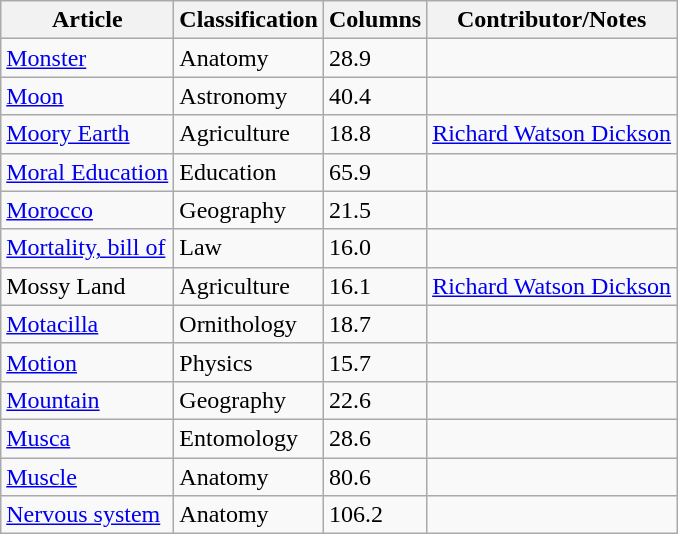<table class="wikitable">
<tr>
<th>Article</th>
<th>Classification</th>
<th>Columns</th>
<th>Contributor/Notes</th>
</tr>
<tr>
<td><a href='#'>Monster</a></td>
<td>Anatomy</td>
<td>28.9</td>
<td></td>
</tr>
<tr>
<td><a href='#'>Moon</a></td>
<td>Astronomy</td>
<td>40.4</td>
<td></td>
</tr>
<tr>
<td><a href='#'>Moory Earth</a></td>
<td>Agriculture</td>
<td>18.8</td>
<td><a href='#'>Richard Watson Dickson</a></td>
</tr>
<tr>
<td><a href='#'>Moral Education</a></td>
<td>Education</td>
<td>65.9</td>
<td></td>
</tr>
<tr>
<td><a href='#'>Morocco</a></td>
<td>Geography</td>
<td>21.5</td>
<td></td>
</tr>
<tr>
<td><a href='#'>Mortality, bill of</a></td>
<td>Law</td>
<td>16.0</td>
<td></td>
</tr>
<tr>
<td>Mossy Land</td>
<td>Agriculture</td>
<td>16.1</td>
<td><a href='#'>Richard Watson Dickson</a></td>
</tr>
<tr>
<td><a href='#'>Motacilla</a></td>
<td>Ornithology</td>
<td>18.7</td>
<td></td>
</tr>
<tr>
<td><a href='#'>Motion</a></td>
<td>Physics</td>
<td>15.7</td>
<td></td>
</tr>
<tr>
<td><a href='#'>Mountain</a></td>
<td>Geography</td>
<td>22.6</td>
<td></td>
</tr>
<tr>
<td><a href='#'>Musca</a></td>
<td>Entomology</td>
<td>28.6</td>
<td></td>
</tr>
<tr>
<td><a href='#'>Muscle</a></td>
<td>Anatomy</td>
<td>80.6</td>
<td></td>
</tr>
<tr>
<td><a href='#'>Nervous system</a></td>
<td>Anatomy</td>
<td>106.2</td>
<td></td>
</tr>
</table>
